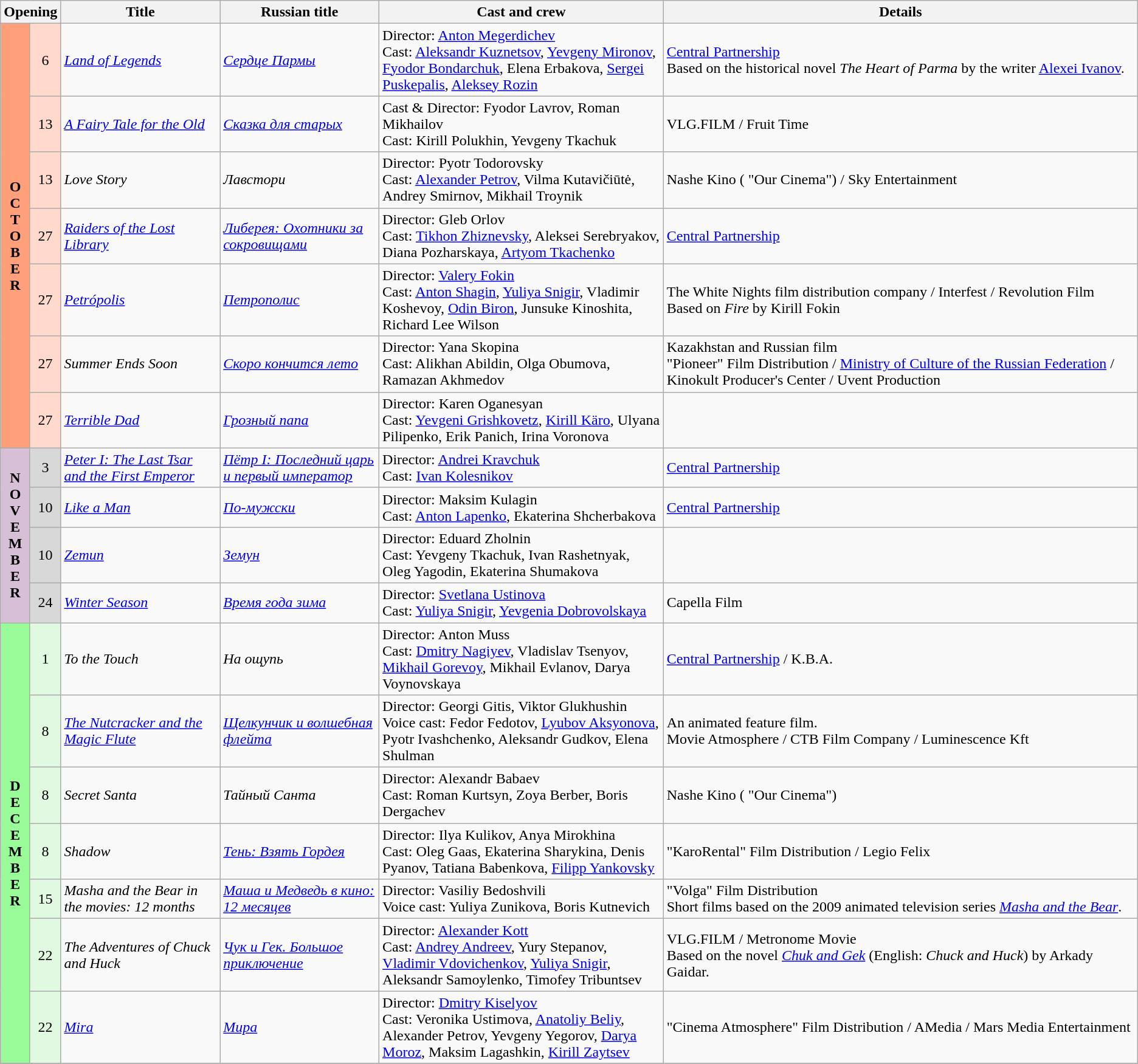<table class="wikitable">
<tr>
<th colspan="2">Opening</th>
<th style="width:14%;">Title</th>
<th style="width:14%;">Russian title</th>
<th style="width:25%;">Cast and crew</th>
<th>Details</th>
</tr>
<tr>
<th rowspan="7" align="center" style="background:#ffa07a; textcolor:#000;">O<br>C<br>T<br>O<br>B<br>E<br>R</th>
<td align="center" style="background:#ffdacc;">6</td>
<td><em><a href='#'>Land of Legends</a></em></td>
<td><em><a href='#'>Сердце Пармы</a></em></td>
<td>Director: <a href='#'>Anton Megerdichev</a> <br> Cast: <a href='#'>Aleksandr Kuznetsov</a>, <a href='#'>Yevgeny Mironov</a>, <a href='#'>Fyodor Bondarchuk</a>, Elena Erbakova, <a href='#'>Sergei Puskepalis</a>, <a href='#'>Aleksey Rozin</a></td>
<td><a href='#'>Central Partnership</a> <br> Based on the historical novel <em>The Heart of Parma</em> by the writer <a href='#'>Alexei Ivanov</a>.</td>
</tr>
<tr>
<td align="center" style="background:#ffdacc;">13</td>
<td><em><a href='#'>A Fairy Tale for the Old</a></em></td>
<td><em><a href='#'>Сказка для старых</a></em></td>
<td>Cast & Director: Fyodor Lavrov, Roman Mikhailov <br> Cast: Kirill Polukhin, Yevgeny Tkachuk</td>
<td>VLG.FILM / Fruit Time</td>
</tr>
<tr>
<td align="center" style="background:#ffdacc;">13</td>
<td><em>Love Story</em></td>
<td><em>Лавстори</em></td>
<td>Director: Pyotr Todorovsky <br> Cast: <a href='#'>Alexander Petrov</a>, Vilma Kutavičiūtė, Andrey Smirnov, Mikhail Troynik</td>
<td>Nashe Kino ( "Our Cinema") / Sky Entertainment</td>
</tr>
<tr>
<td align="center" style="background:#ffdacc;">27</td>
<td><em><a href='#'>Raiders of the Lost Library</a></em></td>
<td><em><a href='#'>Либерея: Охотники за сокровищами</a></em></td>
<td>Director: Gleb Orlov <br> Cast: <a href='#'>Tikhon Zhiznevsky</a>, Aleksei Serebryakov, Diana Pozharskaya, <a href='#'>Artyom Tkachenko</a></td>
<td><a href='#'>Central Partnership</a></td>
</tr>
<tr>
<td align="center" style="background:#ffdacc;">27</td>
<td><em><a href='#'>Petrópolis</a></em></td>
<td><em><a href='#'>Петрополис</a></em></td>
<td>Director: <a href='#'>Valery Fokin</a> <br> Cast: <a href='#'>Anton Shagin</a>, <a href='#'>Yuliya Snigir</a>, Vladimir Koshevoy, <a href='#'>Odin Biron</a>, Junsuke Kinoshita, Richard Lee Wilson</td>
<td>The White Nights film distribution company / Interfest / Revolution Film <br> Based on <em>Fire</em> by Kirill Fokin</td>
</tr>
<tr>
<td align="center" style="background:#ffdacc;">27</td>
<td><em>Summer Ends Soon</em></td>
<td><em><a href='#'>Скоро кончится лето</a></em></td>
<td>Director: Yana Skopina <br> Cast: Alikhan Abildin, Olga Obumova, Ramazan Akhmedov</td>
<td>Kazakhstan and Russian film <br> "Pioneer" Film Distribution / <a href='#'>Ministry of Culture of the Russian Federation</a> / Kinokult Producer's Center / Uvent Production</td>
</tr>
<tr>
<td align="center" style="background:#ffdacc;">27</td>
<td><em><a href='#'>Terrible Dad</a></em></td>
<td><em><a href='#'>Грозный папа</a></em></td>
<td>Director: Karen Oganesyan <br> Cast: <a href='#'>Yevgeni Grishkovetz</a>, <a href='#'>Kirill Käro</a>, Ulyana Pilipenko, Erik Panich, Irina Voronova</td>
<td></td>
</tr>
<tr>
<th rowspan="4" align="center" style="background:thistle; textcolor:#000;">N<br>O<br>V<br>E<br>M<br>B<br>E<br>R</th>
<td align="center" style="background:#d8d8d8;">3</td>
<td><em><a href='#'>Peter I: The Last Tsar and the First Emperor</a></em></td>
<td><em><a href='#'>Пётр I: Последний царь и первый император</a></em></td>
<td>Director: <a href='#'>Andrei Kravchuk</a> <br> Cast: <a href='#'>Ivan Kolesnikov</a></td>
<td><a href='#'>Central Partnership</a></td>
</tr>
<tr>
<td align="center" style="background:#d8d8d8;">10</td>
<td><em><a href='#'>Like a Man</a></em></td>
<td><em><a href='#'>По-мужски</a></em></td>
<td>Director: Maksim Kulagin <br> Cast: <a href='#'>Anton Lapenko</a>, Ekaterina Shcherbakova</td>
<td><a href='#'>Central Partnership</a></td>
</tr>
<tr>
<td align="center" style="background:#d8d8d8;">10</td>
<td><em><a href='#'>Zemun</a></em></td>
<td><em><a href='#'>Земун</a></em></td>
<td>Director: Eduard Zholnin <br> Cast: Yevgeny Tkachuk, Ivan Rashetnyak, Oleg Yagodin, Ekaterina Shumakova</td>
<td></td>
</tr>
<tr>
<td align="center" style="background:#d8d8d8;">24</td>
<td><em><a href='#'>Winter Season</a></em></td>
<td><em><a href='#'>Время года зима</a></em></td>
<td>Director: <a href='#'>Svetlana Ustinova</a> <br> Cast: <a href='#'>Yuliya Snigir</a>, <a href='#'>Yevgenia Dobrovolskaya</a></td>
<td>Capella Film</td>
</tr>
<tr>
<th rowspan="7" align="center" style="background:#98fb98; textcolor:#000;">D<br>E<br>C<br>E<br>M<br>B<br>E<br>R</th>
<td align="center" style="background:#e0f9e0;">1</td>
<td><em>To the Touch</em></td>
<td><em>На ощупь</em></td>
<td>Director: Anton Muss <br> Cast: <a href='#'>Dmitry Nagiyev</a>, Vladislav Tsenyov, <a href='#'>Mikhail Gorevoy</a>, Mikhail Evlanov, Darya Voynovskaya</td>
<td><a href='#'>Central Partnership</a> / K.B.A.</td>
</tr>
<tr>
<td align="center" style="background:#e0f9e0;">8</td>
<td><em><a href='#'>The Nutcracker and the Magic Flute</a></em></td>
<td><em><a href='#'>Щелкунчик и волшебная флейта</a></em></td>
<td>Director: Georgi Gitis, Viktor Glukhushin <br> Voice cast: Fedor Fedotov, <a href='#'>Lyubov Aksyonova</a>, Pyotr Ivashchenko, Aleksandr Gudkov, Elena Shulman</td>
<td>An animated feature film. <br> Movie Atmosphere / CTB Film Company / Luminescence Kft</td>
</tr>
<tr>
<td align="center" style="background:#e0f9e0;">8</td>
<td><em>Secret Santa</em></td>
<td><em>Тайный Санта</em></td>
<td>Director: Alexandr Babaev <br> Cast: Roman Kurtsyn, Zoya Berber, Boris Dergachev</td>
<td>Nashe Kino ( "Our Cinema")</td>
</tr>
<tr>
<td align="center" style="background:#e0f9e0;">8</td>
<td><em>Shadow</em></td>
<td><em><a href='#'>Тень: Взять Гордея</a></em></td>
<td>Director: Ilya Kulikov, Anya Mirokhina <br> Cast: Oleg Gaas, Ekaterina Sharykina, Denis Pyanov, Tatiana Babenkova, <a href='#'>Filipp Yankovsky</a></td>
<td>"KaroRental" Film Distribution / Legio Felix</td>
</tr>
<tr>
<td align="center" style="background:#e0f9e0;">15</td>
<td><em>Masha and the Bear in the movies: 12 months</em></td>
<td><em><a href='#'>Маша и Медведь в кино: 12 месяцев</a></em></td>
<td>Director: Vasiliy Bedoshvili<br> Voice cast: Yuliya Zunikova, Boris Kutnevich</td>
<td>"Volga" Film Distribution <br> Short films based on the 2009 animated television series <em><a href='#'>Masha and the Bear</a></em>.</td>
</tr>
<tr>
<td align="center" style="background:#e0f9e0;">22</td>
<td><em>The Adventures of Chuck and Huck</em></td>
<td><em><a href='#'>Чук и Гек. Большое приключение</a></em></td>
<td>Director: <a href='#'>Alexander Kott</a> <br> Cast: <a href='#'>Andrey Andreev</a>, Yury Stepanov, <a href='#'>Vladimir Vdovichenkov</a>, <a href='#'>Yuliya Snigir</a>, Aleksandr Samoylenko, Timofey Tribuntsev</td>
<td>VLG.FILM / Metronome Movie <br> Based on the novel <em><a href='#'>Chuk and Gek</a></em> (English: <em>Chuck and Huck</em>) by Arkady Gaidar.</td>
</tr>
<tr>
<td align="center" style="background:#e0f9e0;">22</td>
<td><em><a href='#'>Mira</a></em></td>
<td><em><a href='#'>Мира</a></em></td>
<td>Director: <a href='#'>Dmitry Kiselyov</a> <br> Cast: Veronika Ustimova, <a href='#'>Anatoliy Beliy</a>, Alexander Petrov, Yevgeny Yegorov, <a href='#'>Darya Moroz</a>, Maksim Lagashkin, <a href='#'>Kirill Zaytsev</a></td>
<td>"Cinema Atmosphere" Film Distribution / AMedia / Mars Media Entertainment</td>
</tr>
<tr>
</tr>
</table>
